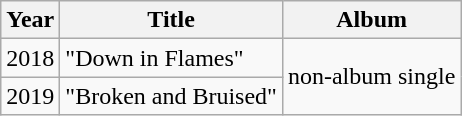<table class="wikitable">
<tr>
<th>Year</th>
<th>Title</th>
<th>Album</th>
</tr>
<tr>
<td>2018</td>
<td>"Down in Flames"</td>
<td rowspan="2">non-album single</td>
</tr>
<tr>
<td>2019</td>
<td>"Broken and Bruised"</td>
</tr>
</table>
